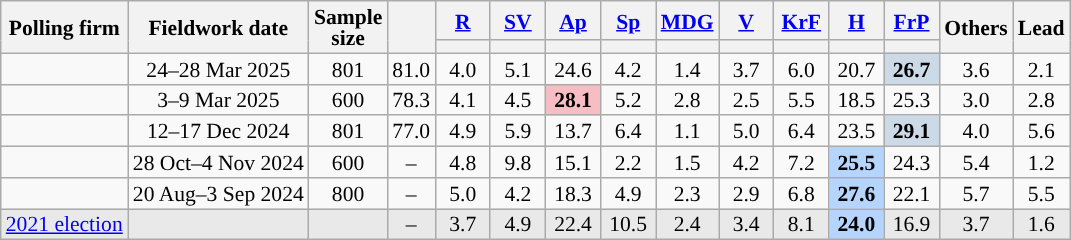<table class="wikitable sortable mw-datatable" style="text-align:center;font-size:90%;line-height:14px;">
<tr>
<th rowspan="2">Polling firm</th>
<th rowspan="2">Fieldwork date</th>
<th rowspan="2">Sample<br>size</th>
<th rowspan="2"></th>
<th class="unsortable" style="width:30px;"><a href='#'>R</a></th>
<th class="unsortable" style="width:30px;"><a href='#'>SV</a></th>
<th class="unsortable" style="width:30px;"><a href='#'>Ap</a></th>
<th class="unsortable" style="width:30px;"><a href='#'>Sp</a></th>
<th class="unsortable" style="width:30px;"><a href='#'>MDG</a></th>
<th class="unsortable" style="width:30px;"><a href='#'>V</a></th>
<th class="unsortable" style="width:30px;"><a href='#'>KrF</a></th>
<th class="unsortable" style="width:30px;"><a href='#'>H</a></th>
<th class="unsortable" style="width:30px;"><a href='#'>FrP</a></th>
<th rowspan="2" class="unsortable" style="width:30px;">Others</th>
<th rowspan="2">Lead</th>
</tr>
<tr>
<th style="background:"></th>
<th style="background:"></th>
<th style="background:"></th>
<th style="background:"></th>
<th style="background:"></th>
<th style="background:"></th>
<th style="background:"></th>
<th style="background:"></th>
<th style="background:"></th>
</tr>
<tr>
<td></td>
<td>24–28 Mar 2025</td>
<td>801</td>
<td>81.0</td>
<td>4.0</td>
<td>5.1</td>
<td>24.6</td>
<td>4.2</td>
<td>1.4</td>
<td>3.7</td>
<td>6.0</td>
<td>20.7</td>
<td style="background:#ccdae8;"><strong>26.7</strong></td>
<td>3.6</td>
<td style="background:">2.1</td>
</tr>
<tr>
<td></td>
<td>3–9 Mar 2025</td>
<td>600</td>
<td>78.3</td>
<td>4.1</td>
<td>4.5</td>
<td style="background:#F7BDC5;"><strong>28.1</strong></td>
<td>5.2</td>
<td>2.8</td>
<td>2.5</td>
<td>5.5</td>
<td>18.5</td>
<td>25.3</td>
<td>3.0</td>
<td style="background:">2.8</td>
</tr>
<tr>
<td></td>
<td>12–17 Dec 2024</td>
<td>801</td>
<td>77.0</td>
<td>4.9</td>
<td>5.9</td>
<td>13.7</td>
<td>6.4</td>
<td>1.1</td>
<td>5.0</td>
<td>6.4</td>
<td>23.5</td>
<td style="background:#ccdae8;"><strong>29.1</strong></td>
<td>4.0</td>
<td style="background:">5.6</td>
</tr>
<tr>
<td></td>
<td>28 Oct–4 Nov 2024</td>
<td>600</td>
<td>–</td>
<td>4.8</td>
<td>9.8</td>
<td>15.1</td>
<td>2.2</td>
<td>1.5</td>
<td>4.2</td>
<td>7.2</td>
<td style="background:#B5D5FF;"><strong>25.5</strong></td>
<td>24.3</td>
<td>5.4</td>
<td style="background:">1.2</td>
</tr>
<tr>
<td></td>
<td>20 Aug–3 Sep 2024</td>
<td>800</td>
<td>–</td>
<td>5.0</td>
<td>4.2</td>
<td>18.3</td>
<td>4.9</td>
<td>2.3</td>
<td>2.9</td>
<td>6.8</td>
<td style="background:#B5D5FF;"><strong>27.6</strong></td>
<td>22.1</td>
<td>5.7</td>
<td style="background:">5.5</td>
</tr>
<tr style="background:#E9E9E9;">
<td><a href='#'>2021 election</a></td>
<td></td>
<td></td>
<td>–</td>
<td>3.7</td>
<td>4.9</td>
<td>22.4</td>
<td>10.5</td>
<td>2.4</td>
<td>3.4</td>
<td>8.1</td>
<td style="background:#B5D5FF;"><strong>24.0</strong></td>
<td>16.9</td>
<td>3.7</td>
<td style="background:">1.6</td>
</tr>
</table>
